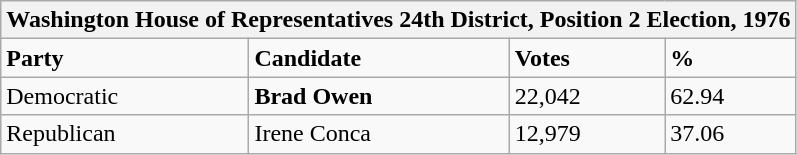<table class="wikitable">
<tr>
<th colspan="4">Washington House of Representatives 24th District, Position 2 Election, 1976</th>
</tr>
<tr>
<td><strong>Party</strong></td>
<td><strong>Candidate</strong></td>
<td><strong>Votes</strong></td>
<td><strong>%</strong></td>
</tr>
<tr>
<td>Democratic</td>
<td><strong>Brad Owen</strong></td>
<td>22,042</td>
<td>62.94</td>
</tr>
<tr>
<td>Republican</td>
<td>Irene Conca</td>
<td>12,979</td>
<td>37.06</td>
</tr>
</table>
